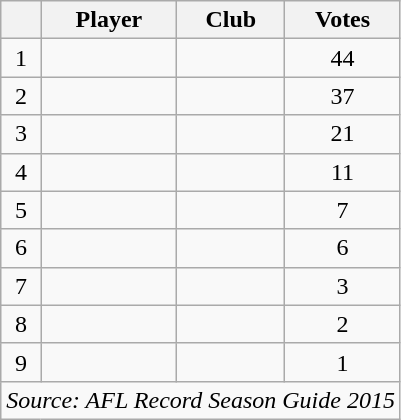<table class="wikitable sortable" style="text-align:center">
<tr>
<th></th>
<th>Player</th>
<th>Club</th>
<th>Votes</th>
</tr>
<tr>
<td>1</td>
<td></td>
<td></td>
<td>44</td>
</tr>
<tr>
<td>2</td>
<td></td>
<td></td>
<td>37</td>
</tr>
<tr>
<td>3</td>
<td></td>
<td></td>
<td>21</td>
</tr>
<tr>
<td>4</td>
<td></td>
<td></td>
<td>11</td>
</tr>
<tr>
<td>5</td>
<td></td>
<td></td>
<td>7</td>
</tr>
<tr>
<td>6</td>
<td></td>
<td></td>
<td>6</td>
</tr>
<tr>
<td>7</td>
<td></td>
<td></td>
<td>3</td>
</tr>
<tr>
<td>8</td>
<td></td>
<td></td>
<td>2</td>
</tr>
<tr>
<td>9</td>
<td></td>
<td></td>
<td>1</td>
</tr>
<tr class="sortbottom">
<td colspan=4><em>Source: AFL Record Season Guide 2015</em></td>
</tr>
</table>
